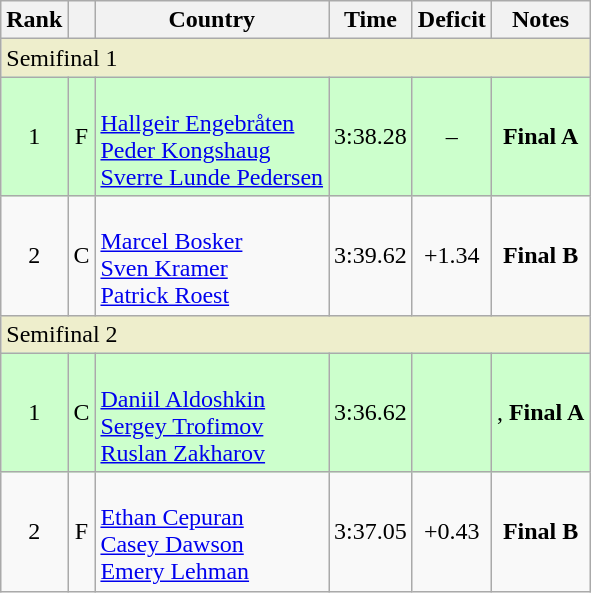<table class="wikitable" style="text-align:center;">
<tr>
<th>Rank</th>
<th></th>
<th>Country</th>
<th>Time</th>
<th>Deficit</th>
<th>Notes</th>
</tr>
<tr>
<td colspan=6 align=left style="background: #eeeecc">Semifinal 1</td>
</tr>
<tr bgcolor=ccffcc>
<td>1</td>
<td>F</td>
<td align=left><br><a href='#'>Hallgeir Engebråten</a><br><a href='#'>Peder Kongshaug</a><br><a href='#'>Sverre Lunde Pedersen</a></td>
<td>3:38.28</td>
<td>–</td>
<td><strong>Final A</strong></td>
</tr>
<tr>
<td>2</td>
<td>C</td>
<td align=left><br><a href='#'>Marcel Bosker</a><br><a href='#'>Sven Kramer</a><br><a href='#'>Patrick Roest</a></td>
<td>3:39.62</td>
<td>+1.34</td>
<td><strong>Final B</strong></td>
</tr>
<tr>
<td colspan=6 align=left style="background: #eeeecc">Semifinal 2</td>
</tr>
<tr bgcolor=ccffcc>
<td>1</td>
<td>C</td>
<td align=left><br><a href='#'>Daniil Aldoshkin</a><br><a href='#'>Sergey Trofimov</a><br><a href='#'>Ruslan Zakharov</a></td>
<td>3:36.62</td>
<td></td>
<td>, <strong>Final A</strong></td>
</tr>
<tr>
<td>2</td>
<td>F</td>
<td align=left><br><a href='#'>Ethan Cepuran</a><br><a href='#'>Casey Dawson</a><br><a href='#'>Emery Lehman</a></td>
<td>3:37.05</td>
<td>+0.43</td>
<td><strong>Final B</strong></td>
</tr>
</table>
